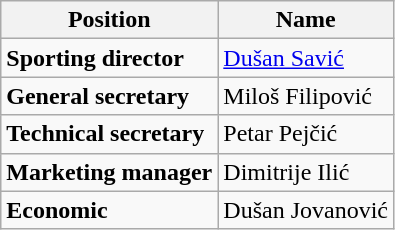<table class="wikitable">
<tr>
<th>Position</th>
<th>Name</th>
</tr>
<tr>
<td><strong>Sporting director</strong></td>
<td> <a href='#'>Dušan Savić</a></td>
</tr>
<tr>
<td><strong>General secretary</strong></td>
<td> Miloš Filipović</td>
</tr>
<tr>
<td><strong>Technical secretary</strong></td>
<td> Petar Pejčić</td>
</tr>
<tr>
<td><strong>Marketing manager</strong></td>
<td> Dimitrije Ilić</td>
</tr>
<tr>
<td><strong>Economic</strong></td>
<td> Dušan Jovanović</td>
</tr>
</table>
